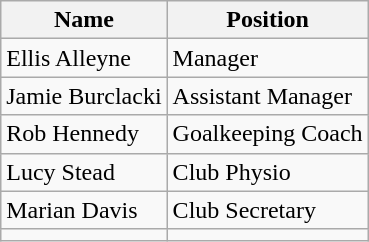<table class="wikitable">
<tr>
<th>Name</th>
<th>Position</th>
</tr>
<tr>
<td> Ellis Alleyne</td>
<td>Manager</td>
</tr>
<tr>
<td> Jamie Burclacki</td>
<td>Assistant Manager</td>
</tr>
<tr>
<td> Rob Hennedy</td>
<td>Goalkeeping Coach</td>
</tr>
<tr>
<td> Lucy Stead</td>
<td>Club Physio</td>
</tr>
<tr>
<td> Marian Davis</td>
<td>Club Secretary</td>
</tr>
<tr>
<td></td>
</tr>
</table>
